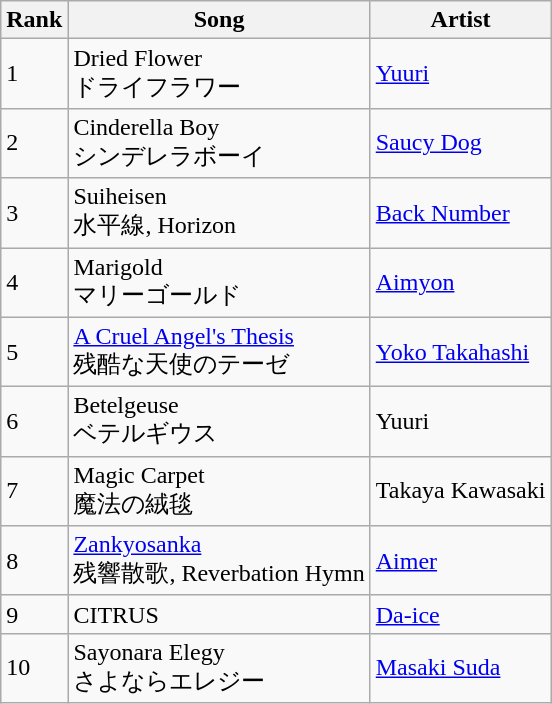<table class="wikitable">
<tr>
<th>Rank</th>
<th>Song</th>
<th>Artist</th>
</tr>
<tr>
<td>1</td>
<td>Dried Flower<br> ドライフラワー</td>
<td><a href='#'>Yuuri</a></td>
</tr>
<tr>
<td>2</td>
<td>Cinderella Boy<br>シンデレラボーイ</td>
<td><a href='#'>Saucy Dog</a></td>
</tr>
<tr>
<td>3</td>
<td>Suiheisen<br>水平線, Horizon</td>
<td><a href='#'>Back Number</a></td>
</tr>
<tr>
<td>4</td>
<td>Marigold<br>マリーゴールド</td>
<td><a href='#'>Aimyon</a></td>
</tr>
<tr>
<td>5</td>
<td><a href='#'>A Cruel Angel's Thesis</a><br>残酷な天使のテーゼ</td>
<td><a href='#'>Yoko Takahashi</a></td>
</tr>
<tr>
<td>6</td>
<td>Betelgeuse<br>ベテルギウス</td>
<td>Yuuri</td>
</tr>
<tr>
<td>7</td>
<td>Magic Carpet<br>魔法の絨毯</td>
<td>Takaya Kawasaki</td>
</tr>
<tr>
<td>8</td>
<td><a href='#'>Zankyosanka</a><br>残響散歌, Reverbation Hymn</td>
<td><a href='#'>Aimer</a></td>
</tr>
<tr>
<td>9</td>
<td>CITRUS</td>
<td><a href='#'>Da-ice</a></td>
</tr>
<tr>
<td>10</td>
<td>Sayonara Elegy<br>さよならエレジー</td>
<td><a href='#'>Masaki Suda</a></td>
</tr>
</table>
